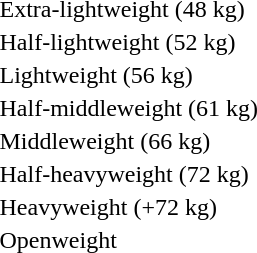<table>
<tr>
<td rowspan=2>Extra-lightweight (48 kg)<br></td>
<td rowspan=2></td>
<td rowspan=2></td>
<td></td>
</tr>
<tr>
<td></td>
</tr>
<tr>
<td rowspan=2>Half-lightweight (52 kg)<br></td>
<td rowspan=2></td>
<td rowspan=2></td>
<td></td>
</tr>
<tr>
<td></td>
</tr>
<tr>
<td rowspan=2>Lightweight (56 kg)<br></td>
<td rowspan=2></td>
<td rowspan=2></td>
<td></td>
</tr>
<tr>
<td></td>
</tr>
<tr>
<td rowspan=2>Half-middleweight (61 kg)<br></td>
<td rowspan=2></td>
<td rowspan=2></td>
<td></td>
</tr>
<tr>
<td></td>
</tr>
<tr>
<td rowspan=2>Middleweight (66 kg)<br></td>
<td rowspan=2></td>
<td rowspan=2></td>
<td></td>
</tr>
<tr>
<td></td>
</tr>
<tr>
<td rowspan=2>Half-heavyweight (72 kg)<br></td>
<td rowspan=2></td>
<td rowspan=2></td>
<td></td>
</tr>
<tr>
<td></td>
</tr>
<tr>
<td rowspan=2>Heavyweight (+72 kg)<br></td>
<td rowspan=2></td>
<td rowspan=2></td>
<td></td>
</tr>
<tr>
<td></td>
</tr>
<tr>
<td rowspan=2>Openweight<br></td>
<td rowspan=2></td>
<td rowspan=2></td>
<td></td>
</tr>
<tr>
<td></td>
</tr>
</table>
